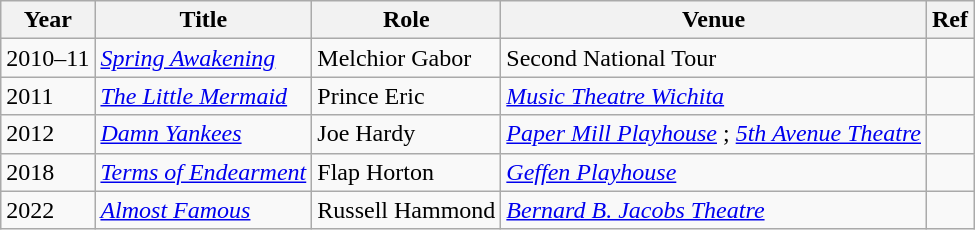<table class="wikitable sortable">
<tr>
<th>Year</th>
<th>Title</th>
<th>Role</th>
<th>Venue</th>
<th class="unsortable">Ref</th>
</tr>
<tr>
<td>2010–11</td>
<td><em><a href='#'>Spring Awakening</a></em></td>
<td>Melchior Gabor</td>
<td>Second National Tour</td>
<td></td>
</tr>
<tr>
<td>2011</td>
<td><em><a href='#'>The Little Mermaid</a></em></td>
<td>Prince Eric</td>
<td><em><a href='#'>Music Theatre Wichita</a></em></td>
<td></td>
</tr>
<tr>
<td>2012</td>
<td><em><a href='#'>Damn Yankees</a></em></td>
<td>Joe Hardy</td>
<td><em><a href='#'>Paper Mill Playhouse</a></em> ; <em><a href='#'>5th Avenue Theatre</a></em></td>
<td></td>
</tr>
<tr>
<td>2018</td>
<td><em><a href='#'>Terms of Endearment</a></em></td>
<td>Flap Horton</td>
<td><em><a href='#'>Geffen Playhouse</a></em></td>
<td></td>
</tr>
<tr>
<td>2022</td>
<td><em><a href='#'>Almost Famous</a></em></td>
<td>Russell Hammond</td>
<td><em><a href='#'>Bernard B. Jacobs Theatre</a></em></td>
<td></td>
</tr>
</table>
